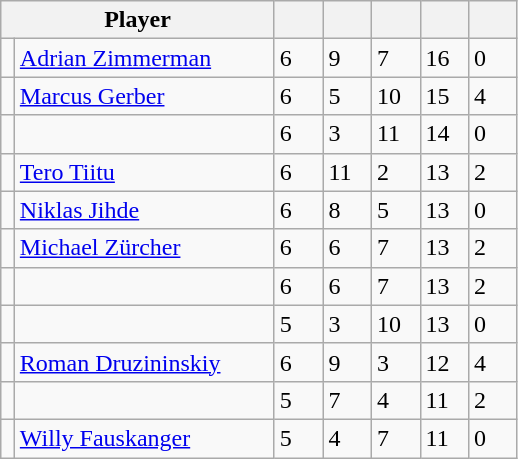<table class="wikitable">
<tr>
<th bgcolor="#DDDDFF" width="175px" colspan="2">Player</th>
<th bgcolor="#DDDDFF" width="25px"></th>
<th bgcolor="#DDDDFF" width="25px"></th>
<th bgcolor="#DDDDFF" width="25px"></th>
<th bgcolor="#DDDDFF" width="25px"></th>
<th bgcolor="#DDDDFF" width="25px"></th>
</tr>
<tr>
<td></td>
<td><a href='#'>Adrian Zimmerman</a></td>
<td>6</td>
<td>9</td>
<td>7</td>
<td>16</td>
<td>0</td>
</tr>
<tr>
<td></td>
<td><a href='#'>Marcus Gerber</a></td>
<td>6</td>
<td>5</td>
<td>10</td>
<td>15</td>
<td>4</td>
</tr>
<tr>
<td></td>
<td></td>
<td>6</td>
<td>3</td>
<td>11</td>
<td>14</td>
<td>0</td>
</tr>
<tr>
<td></td>
<td><a href='#'>Tero Tiitu</a></td>
<td>6</td>
<td>11</td>
<td>2</td>
<td>13</td>
<td>2</td>
</tr>
<tr>
<td></td>
<td><a href='#'>Niklas Jihde</a></td>
<td>6</td>
<td>8</td>
<td>5</td>
<td>13</td>
<td>0</td>
</tr>
<tr>
<td></td>
<td><a href='#'>Michael Zürcher</a></td>
<td>6</td>
<td>6</td>
<td>7</td>
<td>13</td>
<td>2</td>
</tr>
<tr>
<td></td>
<td></td>
<td>6</td>
<td>6</td>
<td>7</td>
<td>13</td>
<td>2</td>
</tr>
<tr>
<td></td>
<td></td>
<td>5</td>
<td>3</td>
<td>10</td>
<td>13</td>
<td>0</td>
</tr>
<tr>
<td></td>
<td><a href='#'>Roman Druzininskiy</a></td>
<td>6</td>
<td>9</td>
<td>3</td>
<td>12</td>
<td>4</td>
</tr>
<tr>
<td></td>
<td></td>
<td>5</td>
<td>7</td>
<td>4</td>
<td>11</td>
<td>2</td>
</tr>
<tr>
<td></td>
<td><a href='#'>Willy Fauskanger</a></td>
<td>5</td>
<td>4</td>
<td>7</td>
<td>11</td>
<td>0</td>
</tr>
</table>
